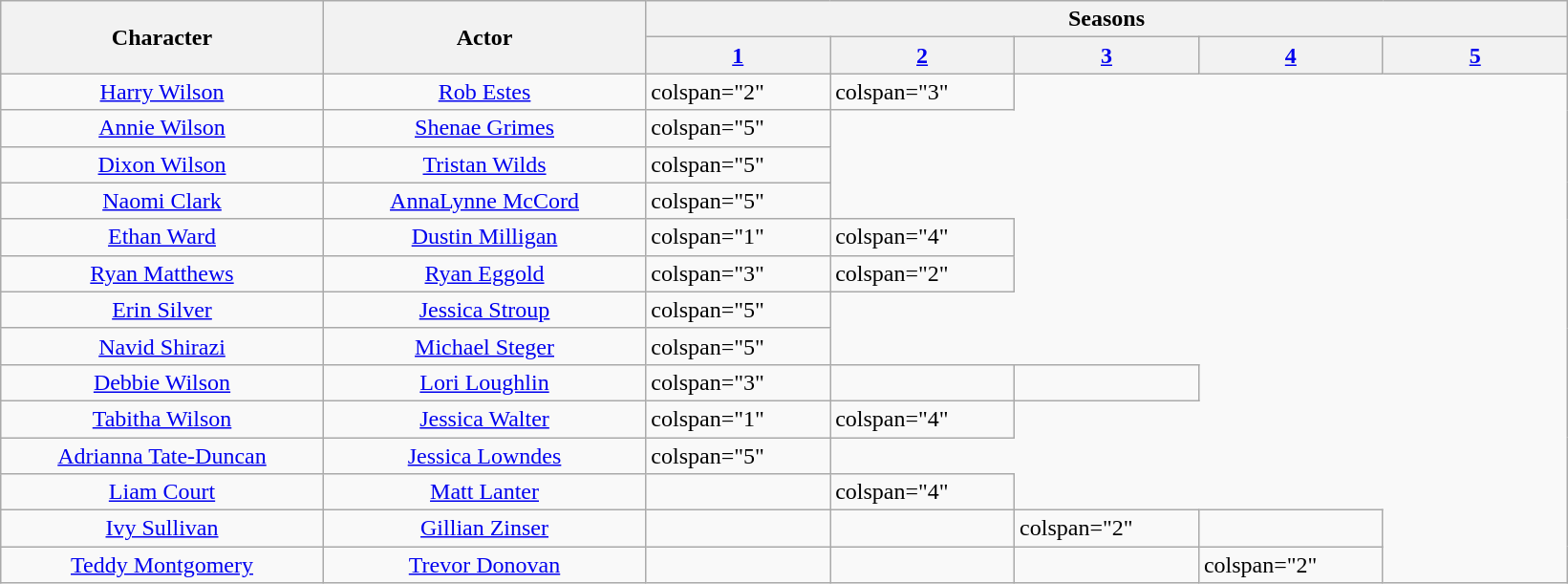<table class="wikitable plainrowheaders">
<tr>
<th scope="col" rowspan="2" style="width:14%;">Character</th>
<th scope="col" rowspan="2" style="width:14%;">Actor</th>
<th scope="col" colspan="9">Seasons</th>
</tr>
<tr>
<th scope="col" style="width:8%;"><a href='#'>1</a></th>
<th scope="col" style="width:8%;"><a href='#'>2</a></th>
<th scope="col" style="width:8%;"><a href='#'>3</a></th>
<th scope="col" style="width:8%;"><a href='#'>4</a></th>
<th scope="col" style="width:8%;"><a href='#'>5</a></th>
</tr>
<tr>
<td style="text-align:center;"><a href='#'>Harry Wilson</a></td>
<td style="text-align:center;"><a href='#'>Rob Estes</a></td>
<td>colspan="2" </td>
<td>colspan="3" </td>
</tr>
<tr>
<td style="text-align:center;"><a href='#'>Annie Wilson</a></td>
<td style="text-align:center;"><a href='#'>Shenae Grimes</a></td>
<td>colspan="5" </td>
</tr>
<tr>
<td style="text-align:center;"><a href='#'>Dixon Wilson</a></td>
<td style="text-align:center;"><a href='#'>Tristan Wilds</a></td>
<td>colspan="5" </td>
</tr>
<tr>
<td style="text-align:center;"><a href='#'>Naomi Clark</a></td>
<td style="text-align:center;"><a href='#'>AnnaLynne McCord</a></td>
<td>colspan="5" </td>
</tr>
<tr>
<td style="text-align:center;"><a href='#'>Ethan Ward</a></td>
<td style="text-align:center;"><a href='#'>Dustin Milligan</a></td>
<td>colspan="1" </td>
<td>colspan="4" </td>
</tr>
<tr>
<td style="text-align:center;"><a href='#'>Ryan Matthews</a></td>
<td style="text-align:center;"><a href='#'>Ryan Eggold</a></td>
<td>colspan="3" </td>
<td>colspan="2" </td>
</tr>
<tr>
<td style="text-align:center;"><a href='#'>Erin Silver</a></td>
<td style="text-align:center;"><a href='#'>Jessica Stroup</a></td>
<td>colspan="5" </td>
</tr>
<tr>
<td style="text-align:center;"><a href='#'>Navid Shirazi</a></td>
<td style="text-align:center;"><a href='#'>Michael Steger</a></td>
<td>colspan="5" </td>
</tr>
<tr>
<td style="text-align:center;"><a href='#'>Debbie Wilson</a></td>
<td style="text-align:center;"><a href='#'>Lori Loughlin</a></td>
<td>colspan="3" </td>
<td></td>
<td></td>
</tr>
<tr>
<td style="text-align:center;"><a href='#'>Tabitha Wilson</a></td>
<td style="text-align:center;"><a href='#'>Jessica Walter</a></td>
<td>colspan="1" </td>
<td>colspan="4" </td>
</tr>
<tr>
<td style="text-align:center;"><a href='#'>Adrianna Tate-Duncan</a></td>
<td style="text-align:center;"><a href='#'>Jessica Lowndes</a></td>
<td>colspan="5" </td>
</tr>
<tr>
<td style="text-align:center;"><a href='#'>Liam Court</a></td>
<td style="text-align:center;"><a href='#'>Matt Lanter</a></td>
<td></td>
<td>colspan="4" </td>
</tr>
<tr>
<td style="text-align:center;"><a href='#'>Ivy Sullivan</a></td>
<td style="text-align:center;"><a href='#'>Gillian Zinser</a></td>
<td></td>
<td></td>
<td>colspan="2" </td>
<td></td>
</tr>
<tr>
<td style="text-align:center;"><a href='#'>Teddy Montgomery</a></td>
<td style="text-align:center;"><a href='#'>Trevor Donovan</a></td>
<td></td>
<td></td>
<td></td>
<td>colspan="2" </td>
</tr>
</table>
